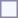<table style="border:1px solid #8888aa; background-color:#f7f8ff; padding:5px; font-size:95%; margin: 0px 12px 12px 0px;">
</table>
